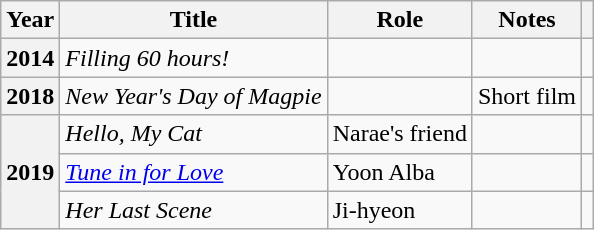<table class="wikitable plainrowheaders sortable">
<tr>
<th scope="col">Year</th>
<th scope="col">Title</th>
<th scope="col">Role</th>
<th scope="col">Notes</th>
<th scope="col" class="unsortable"></th>
</tr>
<tr>
<th scope="row">2014</th>
<td><em>Filling 60 hours!</em></td>
<td></td>
<td></td>
<td style="text-align:center"></td>
</tr>
<tr>
<th scope="row">2018</th>
<td><em>New Year's Day of Magpie</em></td>
<td></td>
<td>Short film</td>
<td></td>
</tr>
<tr>
<th scope="row" rowspan=3>2019</th>
<td><em>Hello, My Cat</em></td>
<td>Narae's friend</td>
<td></td>
<td></td>
</tr>
<tr>
<td><em><a href='#'>Tune in for Love</a></em></td>
<td>Yoon Alba</td>
<td></td>
<td></td>
</tr>
<tr>
<td><em>Her Last Scene</em></td>
<td>Ji-hyeon</td>
<td></td>
<td></td>
</tr>
</table>
